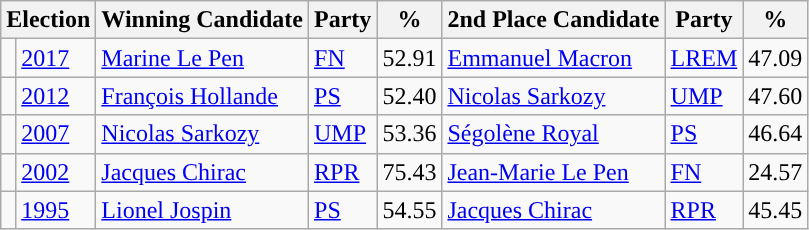<table class="wikitable">
<tr>
<th colspan="2">Election</th>
<th>Winning Candidate</th>
<th>Party</th>
<th>%</th>
<th>2nd Place Candidate</th>
<th>Party</th>
<th>%</th>
</tr>
<tr>
<td style="background-color: "></td>
<td><a href='#'>2017</a></td>
<td><a href='#'>Marine Le Pen</a></td>
<td><a href='#'>FN</a></td>
<td>52.91</td>
<td><a href='#'>Emmanuel Macron</a></td>
<td><a href='#'>LREM</a></td>
<td>47.09</td>
</tr>
<tr>
<td style="background-color: "></td>
<td><a href='#'>2012</a></td>
<td><a href='#'>François Hollande</a></td>
<td><a href='#'>PS</a></td>
<td>52.40</td>
<td><a href='#'>Nicolas Sarkozy</a></td>
<td><a href='#'>UMP</a></td>
<td>47.60</td>
</tr>
<tr>
<td style="background-color: "></td>
<td><a href='#'>2007</a></td>
<td><a href='#'>Nicolas Sarkozy</a></td>
<td><a href='#'>UMP</a></td>
<td>53.36</td>
<td><a href='#'>Ségolène Royal</a></td>
<td><a href='#'>PS</a></td>
<td>46.64</td>
</tr>
<tr>
<td style="background-color: "></td>
<td><a href='#'>2002</a></td>
<td><a href='#'>Jacques Chirac</a></td>
<td><a href='#'>RPR</a></td>
<td>75.43</td>
<td><a href='#'>Jean-Marie Le Pen</a></td>
<td><a href='#'>FN</a></td>
<td>24.57</td>
</tr>
<tr>
<td style="background-color: "></td>
<td><a href='#'>1995</a></td>
<td><a href='#'>Lionel Jospin</a></td>
<td><a href='#'>PS</a></td>
<td>54.55</td>
<td><a href='#'>Jacques Chirac</a></td>
<td><a href='#'>RPR</a></td>
<td>45.45</td>
</tr>
</table>
